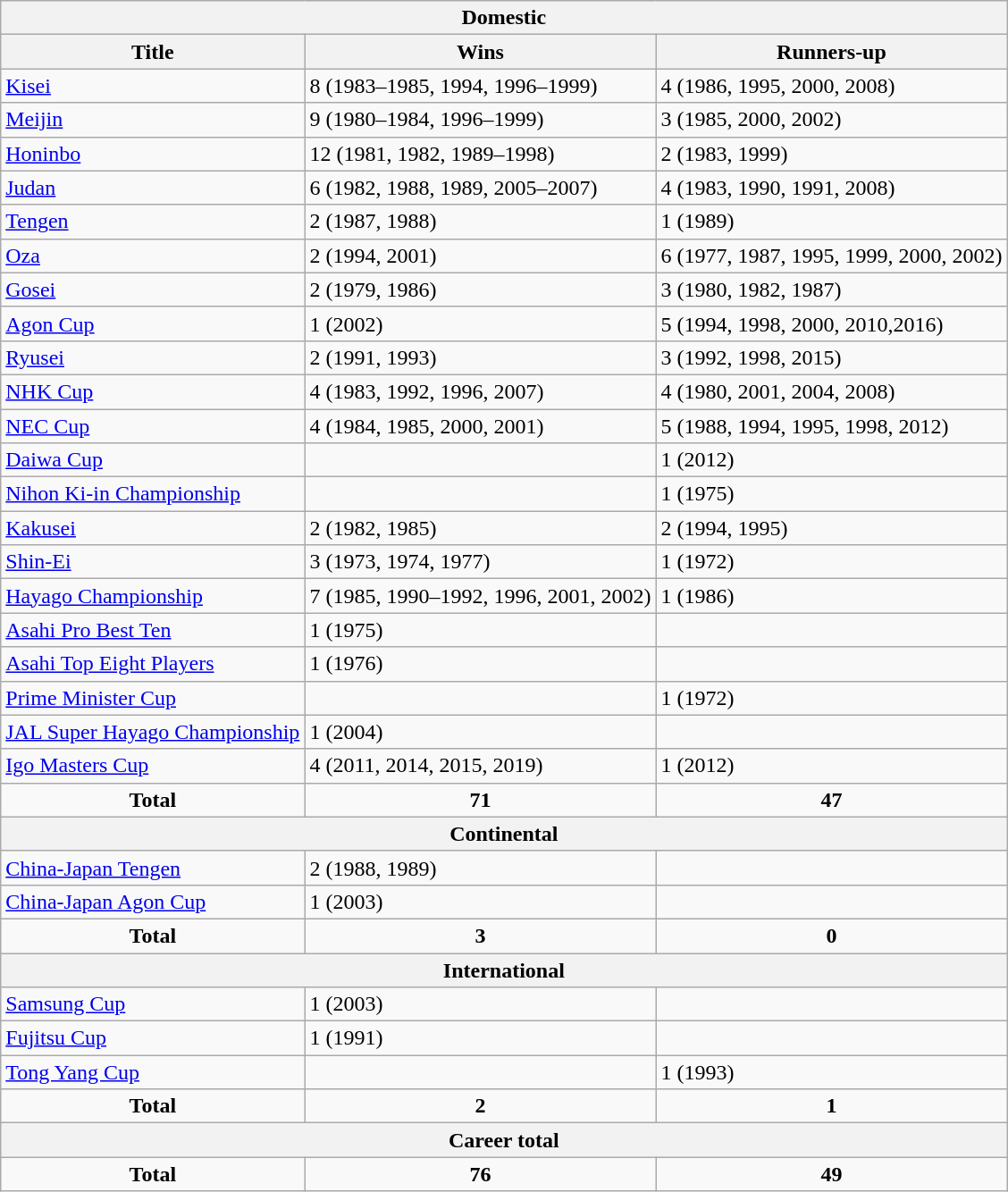<table class="wikitable">
<tr>
<th colspan=3>Domestic</th>
</tr>
<tr>
<th>Title</th>
<th>Wins</th>
<th>Runners-up</th>
</tr>
<tr>
<td><a href='#'>Kisei</a></td>
<td>8 (1983–1985, 1994, 1996–1999)</td>
<td>4 (1986, 1995, 2000, 2008)</td>
</tr>
<tr>
<td><a href='#'>Meijin</a></td>
<td>9 (1980–1984, 1996–1999)</td>
<td>3 (1985, 2000, 2002)</td>
</tr>
<tr>
<td><a href='#'>Honinbo</a></td>
<td>12 (1981, 1982, 1989–1998)</td>
<td>2 (1983, 1999)</td>
</tr>
<tr>
<td><a href='#'>Judan</a></td>
<td>6 (1982, 1988, 1989, 2005–2007)</td>
<td>4 (1983, 1990, 1991, 2008)</td>
</tr>
<tr>
<td><a href='#'>Tengen</a></td>
<td>2 (1987, 1988)</td>
<td>1 (1989)</td>
</tr>
<tr>
<td><a href='#'>Oza</a></td>
<td>2 (1994, 2001)</td>
<td>6 (1977, 1987, 1995, 1999, 2000, 2002)</td>
</tr>
<tr>
<td><a href='#'>Gosei</a></td>
<td>2 (1979, 1986)</td>
<td>3 (1980, 1982, 1987)</td>
</tr>
<tr>
<td><a href='#'>Agon Cup</a></td>
<td>1 (2002)</td>
<td>5 (1994, 1998, 2000, 2010,2016)</td>
</tr>
<tr>
<td><a href='#'>Ryusei</a></td>
<td>2 (1991, 1993)</td>
<td>3 (1992, 1998, 2015)</td>
</tr>
<tr>
<td><a href='#'>NHK Cup</a></td>
<td>4 (1983, 1992, 1996, 2007)</td>
<td>4 (1980, 2001, 2004, 2008)</td>
</tr>
<tr>
<td><a href='#'>NEC Cup</a></td>
<td>4 (1984, 1985, 2000, 2001)</td>
<td>5 (1988, 1994, 1995, 1998, 2012)</td>
</tr>
<tr>
<td><a href='#'>Daiwa Cup</a></td>
<td></td>
<td>1 (2012)</td>
</tr>
<tr>
<td><a href='#'>Nihon Ki-in Championship</a></td>
<td></td>
<td>1 (1975)</td>
</tr>
<tr>
<td><a href='#'>Kakusei</a></td>
<td>2 (1982, 1985)</td>
<td>2 (1994, 1995)</td>
</tr>
<tr>
<td><a href='#'>Shin-Ei</a></td>
<td>3 (1973, 1974, 1977)</td>
<td>1 (1972)</td>
</tr>
<tr>
<td><a href='#'>Hayago Championship</a></td>
<td>7 (1985, 1990–1992, 1996, 2001, 2002)</td>
<td>1 (1986)</td>
</tr>
<tr>
<td><a href='#'>Asahi Pro Best Ten</a></td>
<td>1 (1975)</td>
<td></td>
</tr>
<tr>
<td><a href='#'>Asahi Top Eight Players</a></td>
<td>1 (1976)</td>
<td></td>
</tr>
<tr>
<td><a href='#'>Prime Minister Cup</a></td>
<td></td>
<td>1 (1972)</td>
</tr>
<tr>
<td><a href='#'>JAL Super Hayago Championship</a></td>
<td>1 (2004)</td>
<td></td>
</tr>
<tr>
<td><a href='#'>Igo Masters Cup</a></td>
<td>4 (2011, 2014, 2015, 2019)</td>
<td>1 (2012)</td>
</tr>
<tr align="center">
<td><strong>Total</strong></td>
<td><strong>71</strong></td>
<td><strong>47</strong></td>
</tr>
<tr>
<th colspan=3>Continental</th>
</tr>
<tr>
<td><a href='#'>China-Japan Tengen</a></td>
<td>2 (1988, 1989)</td>
<td></td>
</tr>
<tr>
<td><a href='#'>China-Japan Agon Cup</a></td>
<td>1 (2003)</td>
<td></td>
</tr>
<tr align="center">
<td><strong>Total</strong></td>
<td><strong>3</strong></td>
<td><strong>0</strong></td>
</tr>
<tr>
<th colspan=3>International</th>
</tr>
<tr>
<td><a href='#'>Samsung Cup</a></td>
<td>1 (2003)</td>
<td></td>
</tr>
<tr>
<td><a href='#'>Fujitsu Cup</a></td>
<td>1 (1991)</td>
<td></td>
</tr>
<tr>
<td><a href='#'>Tong Yang Cup</a></td>
<td></td>
<td>1 (1993)</td>
</tr>
<tr align="center">
<td><strong>Total</strong></td>
<td><strong>2</strong></td>
<td><strong>1</strong></td>
</tr>
<tr>
<th colspan=3>Career total</th>
</tr>
<tr align="center">
<td><strong>Total</strong></td>
<td><strong>76</strong></td>
<td><strong>49</strong></td>
</tr>
</table>
